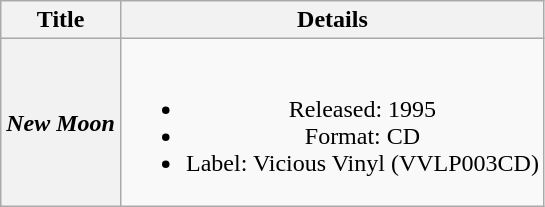<table class="wikitable plainrowheaders" style="text-align:center;" border="1">
<tr>
<th>Title</th>
<th>Details</th>
</tr>
<tr>
<th scope="row"><em>New Moon</em></th>
<td><br><ul><li>Released: 1995</li><li>Format: CD</li><li>Label: Vicious Vinyl (VVLP003CD)</li></ul></td>
</tr>
</table>
